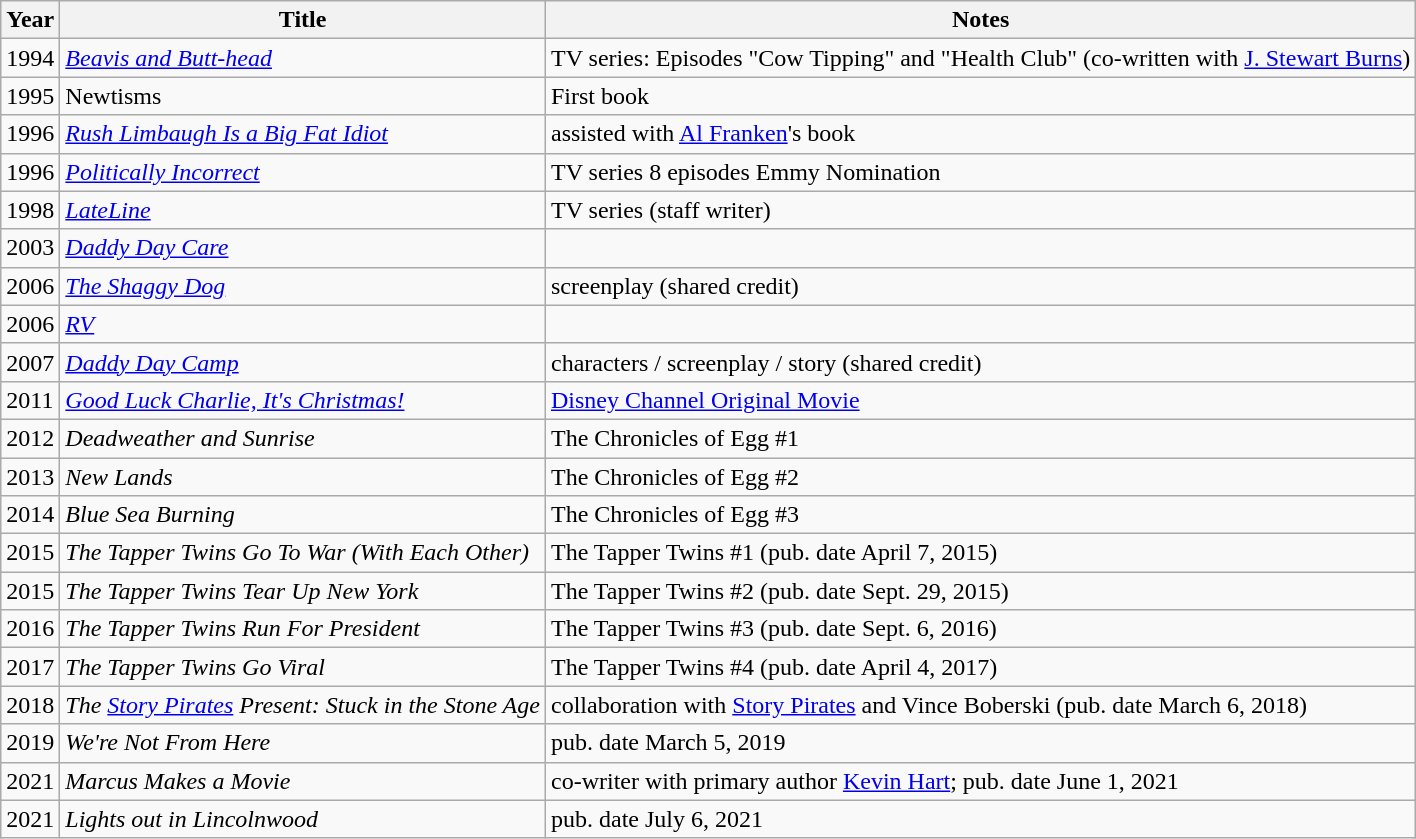<table class="wikitable">
<tr>
<th>Year</th>
<th>Title</th>
<th>Notes</th>
</tr>
<tr>
<td>1994</td>
<td><em><a href='#'>Beavis and Butt-head</a></em></td>
<td>TV series: Episodes "Cow Tipping" and "Health Club" (co-written with <a href='#'>J. Stewart Burns</a>)</td>
</tr>
<tr>
<td>1995</td>
<td>Newtisms</td>
<td>First book</td>
</tr>
<tr>
<td>1996</td>
<td><em><a href='#'>Rush Limbaugh Is a Big Fat Idiot</a> </em></td>
<td>assisted with <a href='#'>Al Franken</a>'s book</td>
</tr>
<tr>
<td>1996</td>
<td><em><a href='#'>Politically Incorrect</a></em></td>
<td>TV series 8 episodes Emmy Nomination</td>
</tr>
<tr>
<td>1998</td>
<td><em><a href='#'>LateLine</a></em></td>
<td>TV series (staff writer)</td>
</tr>
<tr>
<td>2003</td>
<td><em><a href='#'>Daddy Day Care</a></em></td>
<td></td>
</tr>
<tr>
<td>2006</td>
<td><em><a href='#'>The Shaggy Dog</a></em></td>
<td>screenplay (shared credit)</td>
</tr>
<tr>
<td>2006</td>
<td><em><a href='#'>RV</a></em></td>
<td></td>
</tr>
<tr>
<td>2007</td>
<td><em><a href='#'>Daddy Day Camp</a></em></td>
<td>characters / screenplay / story (shared credit)</td>
</tr>
<tr>
<td>2011</td>
<td><em><a href='#'>Good Luck Charlie, It's Christmas!</a></em></td>
<td><a href='#'>Disney Channel Original Movie</a></td>
</tr>
<tr>
<td>2012</td>
<td><em>Deadweather and Sunrise</em></td>
<td>The Chronicles of Egg #1</td>
</tr>
<tr>
<td>2013</td>
<td><em>New Lands</em></td>
<td>The Chronicles of Egg #2</td>
</tr>
<tr>
<td>2014</td>
<td><em>Blue Sea Burning</em></td>
<td>The Chronicles of Egg #3</td>
</tr>
<tr>
<td>2015</td>
<td><em>The Tapper Twins Go To War (With Each Other)</em></td>
<td>The Tapper Twins #1 (pub. date April 7, 2015)</td>
</tr>
<tr>
<td>2015</td>
<td><em>The Tapper Twins Tear Up New York</em></td>
<td>The Tapper Twins #2 (pub. date Sept. 29, 2015)</td>
</tr>
<tr>
<td>2016</td>
<td><em>The Tapper Twins Run For President</em></td>
<td>The Tapper Twins #3 (pub. date Sept. 6, 2016)</td>
</tr>
<tr>
<td>2017</td>
<td><em>The Tapper Twins Go Viral</em></td>
<td>The Tapper Twins #4 (pub. date April 4, 2017)</td>
</tr>
<tr>
<td>2018</td>
<td><em>The <a href='#'>Story Pirates</a> Present: Stuck in the Stone Age</em></td>
<td>collaboration with <a href='#'>Story Pirates</a> and Vince Boberski (pub. date March 6, 2018)</td>
</tr>
<tr>
<td>2019</td>
<td><em>We're Not From Here</em></td>
<td>pub. date March 5, 2019</td>
</tr>
<tr>
<td>2021</td>
<td><em>Marcus Makes a Movie</em></td>
<td>co-writer with primary author <a href='#'>Kevin Hart</a>; pub. date June 1, 2021</td>
</tr>
<tr>
<td>2021</td>
<td><em>Lights out in Lincolnwood</em></td>
<td>pub. date July 6, 2021</td>
</tr>
</table>
